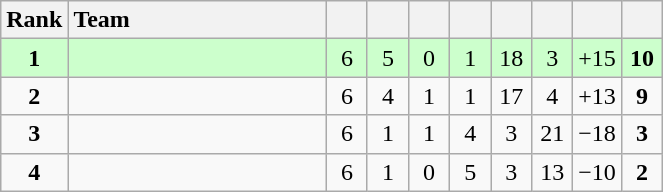<table class="wikitable" style="text-align: center;">
<tr>
<th width=30>Rank</th>
<th width=165 style="text-align:left;">Team</th>
<th width=20></th>
<th width=20></th>
<th width=20></th>
<th width=20></th>
<th width=20></th>
<th width=20></th>
<th width=20></th>
<th width=20></th>
</tr>
<tr style="background:#ccffcc;">
<td><strong>1</strong></td>
<td style="text-align:left;"></td>
<td>6</td>
<td>5</td>
<td>0</td>
<td>1</td>
<td>18</td>
<td>3</td>
<td>+15</td>
<td><strong>10</strong></td>
</tr>
<tr>
<td><strong>2</strong></td>
<td style="text-align:left;"></td>
<td>6</td>
<td>4</td>
<td>1</td>
<td>1</td>
<td>17</td>
<td>4</td>
<td>+13</td>
<td><strong>9</strong></td>
</tr>
<tr>
<td><strong>3</strong></td>
<td style="text-align:left;"></td>
<td>6</td>
<td>1</td>
<td>1</td>
<td>4</td>
<td>3</td>
<td>21</td>
<td>−18</td>
<td><strong>3</strong></td>
</tr>
<tr>
<td><strong>4</strong></td>
<td style="text-align:left;"></td>
<td>6</td>
<td>1</td>
<td>0</td>
<td>5</td>
<td>3</td>
<td>13</td>
<td>−10</td>
<td><strong>2</strong></td>
</tr>
</table>
